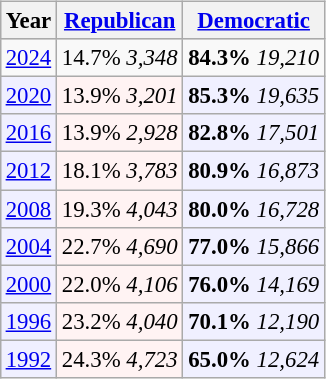<table class="wikitable" style="float:right; font-size:95%;">
<tr style="background:lightgrey;">
<th>Year</th>
<th><a href='#'>Republican</a></th>
<th><a href='#'>Democratic</a></th>
</tr>
<tr>
<td><a href='#'>2024</a></td>
<td>14.7% <em>3,348</em></td>
<td><strong>84.3%</strong> <em>19,210</em></td>
</tr>
<tr>
<td style="text-align:center; background:#f0f0ff;"><a href='#'>2020</a></td>
<td style="text-align:center; background:#fff3f3;">13.9% <em>3,201</em></td>
<td style="text-align:center; background:#f0f0ff;"><strong>85.3%</strong> <em>19,635</em></td>
</tr>
<tr>
<td style="text-align:center; background:#f0f0ff;"><a href='#'>2016</a></td>
<td style="text-align:center; background:#fff3f3;">13.9% <em>2,928</em></td>
<td style="text-align:center; background:#f0f0ff;"><strong>82.8%</strong> <em>17,501</em></td>
</tr>
<tr>
<td style="text-align:center; background:#f0f0ff;"><a href='#'>2012</a></td>
<td style="text-align:center; background:#fff3f3;">18.1% <em>3,783</em></td>
<td style="text-align:center; background:#f0f0ff;"><strong>80.9%</strong> <em>16,873</em></td>
</tr>
<tr>
<td style="text-align:center; background:#f0f0ff;"><a href='#'>2008</a></td>
<td style="text-align:center; background:#fff3f3;">19.3% <em>4,043</em></td>
<td style="text-align:center; background:#f0f0ff;"><strong>80.0%</strong> <em>16,728</em></td>
</tr>
<tr>
<td style="text-align:center; background:#f0f0ff;"><a href='#'>2004</a></td>
<td style="text-align:center; background:#fff3f3;">22.7% <em>4,690</em></td>
<td style="text-align:center; background:#f0f0ff;"><strong>77.0%</strong> <em>15,866</em></td>
</tr>
<tr>
<td style="text-align:center; background:#f0f0ff;"><a href='#'>2000</a></td>
<td style="text-align:center; background:#fff3f3;">22.0% <em>4,106</em></td>
<td style="text-align:center; background:#f0f0ff;"><strong>76.0%</strong> <em>14,169</em></td>
</tr>
<tr>
<td style="text-align:center; background:#f0f0ff;"><a href='#'>1996</a></td>
<td style="text-align:center; background:#fff3f3;">23.2% <em>4,040</em></td>
<td style="text-align:center; background:#f0f0ff;"><strong>70.1%</strong> <em>12,190</em></td>
</tr>
<tr>
<td style="text-align:center; background:#f0f0ff;"><a href='#'>1992</a></td>
<td style="text-align:center; background:#fff3f3;">24.3% <em>4,723</em></td>
<td style="text-align:center; background:#f0f0ff;"><strong>65.0%</strong> <em>12,624</em></td>
</tr>
</table>
